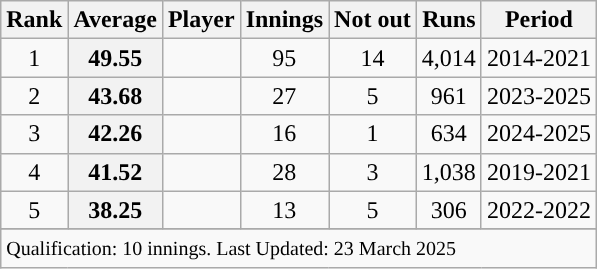<table class="wikitable">
<tr>
<th style="text-align:center;">Rank</th>
<th style="text-align:center;">Average</th>
<th style="text-align:center;">Player</th>
<th style="text-align:center;">Innings</th>
<th style="text-align:center;">Not out</th>
<th style="text-align:center;">Runs</th>
<th style="text-align:center;">Period</th>
</tr>
<tr>
<td align=center>1</td>
<th scope=row style=text-align:center;>49.55</th>
<td></td>
<td align=center>95</td>
<td align=center>14</td>
<td align=center>4,014</td>
<td>2014-2021</td>
</tr>
<tr>
<td align=center>2</td>
<th scope=row style=text-align:center;>43.68</th>
<td></td>
<td align=center>27</td>
<td align=center>5</td>
<td align=center>961</td>
<td>2023-2025</td>
</tr>
<tr>
<td align=center>3</td>
<th scope=row style=text-align:center;>42.26</th>
<td></td>
<td align=center>16</td>
<td align=center>1</td>
<td align=center>634</td>
<td>2024-2025</td>
</tr>
<tr>
<td align=center>4</td>
<th scope=row style=text-align:center;>41.52</th>
<td></td>
<td align=center>28</td>
<td align=center>3</td>
<td align=center>1,038</td>
<td>2019-2021</td>
</tr>
<tr>
<td align=center>5</td>
<th scope=row style=text-align:center;>38.25</th>
<td></td>
<td align=center>13</td>
<td align=center>5</td>
<td align=center>306</td>
<td>2022-2022</td>
</tr>
<tr>
</tr>
<tr class=sortbottom>
<td colspan=7><small>Qualification: 10 innings. Last Updated: 23 March 2025</small></td>
</tr>
</table>
